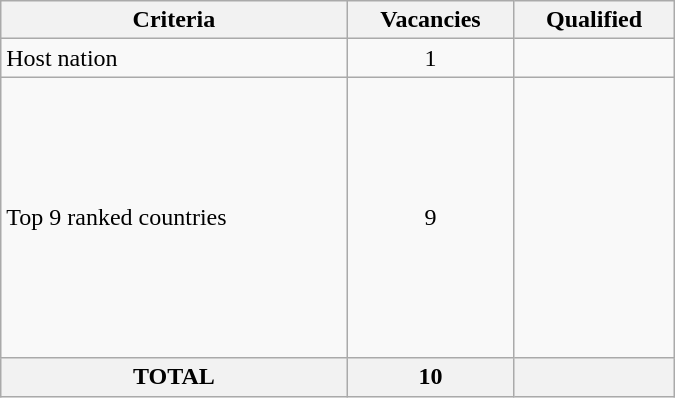<table class = "wikitable" width=450>
<tr>
<th>Criteria</th>
<th>Vacancies</th>
<th>Qualified</th>
</tr>
<tr>
<td>Host nation</td>
<td align="center">1</td>
<td></td>
</tr>
<tr>
<td>Top 9 ranked countries</td>
<td align="center">9</td>
<td><br><br><br><br><br><br><s><br></s><br><br><br></td>
</tr>
<tr>
<th>TOTAL</th>
<th>10</th>
<th></th>
</tr>
</table>
